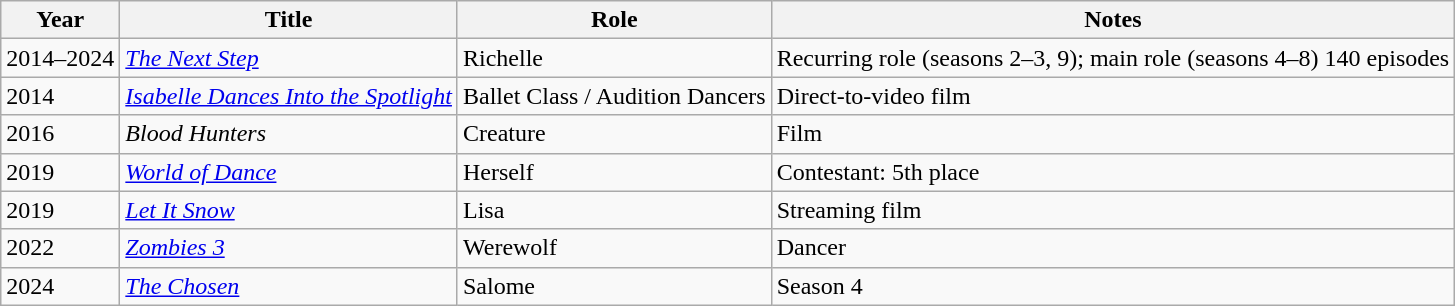<table class="wikitable">
<tr>
<th>Year</th>
<th>Title</th>
<th>Role</th>
<th>Notes</th>
</tr>
<tr>
<td>2014–2024</td>
<td><em><a href='#'>The Next Step</a></em></td>
<td>Richelle</td>
<td>Recurring role (seasons 2–3, 9); main role (seasons 4–8) 140 episodes</td>
</tr>
<tr>
<td>2014</td>
<td><em><a href='#'>Isabelle Dances Into the Spotlight</a></em></td>
<td>Ballet Class / Audition Dancers</td>
<td>Direct-to-video film</td>
</tr>
<tr>
<td>2016</td>
<td><em>Blood Hunters</em></td>
<td>Creature</td>
<td>Film</td>
</tr>
<tr>
<td>2019</td>
<td><em><a href='#'>World of Dance</a></em></td>
<td>Herself</td>
<td>Contestant: 5th place</td>
</tr>
<tr>
<td>2019</td>
<td><em><a href='#'>Let It Snow</a></em></td>
<td>Lisa</td>
<td>Streaming film</td>
</tr>
<tr>
<td>2022</td>
<td><em><a href='#'>Zombies 3</a></em></td>
<td>Werewolf</td>
<td>Dancer</td>
</tr>
<tr>
<td>2024</td>
<td><em><a href='#'>The Chosen</a></em></td>
<td>Salome</td>
<td>Season 4</td>
</tr>
</table>
